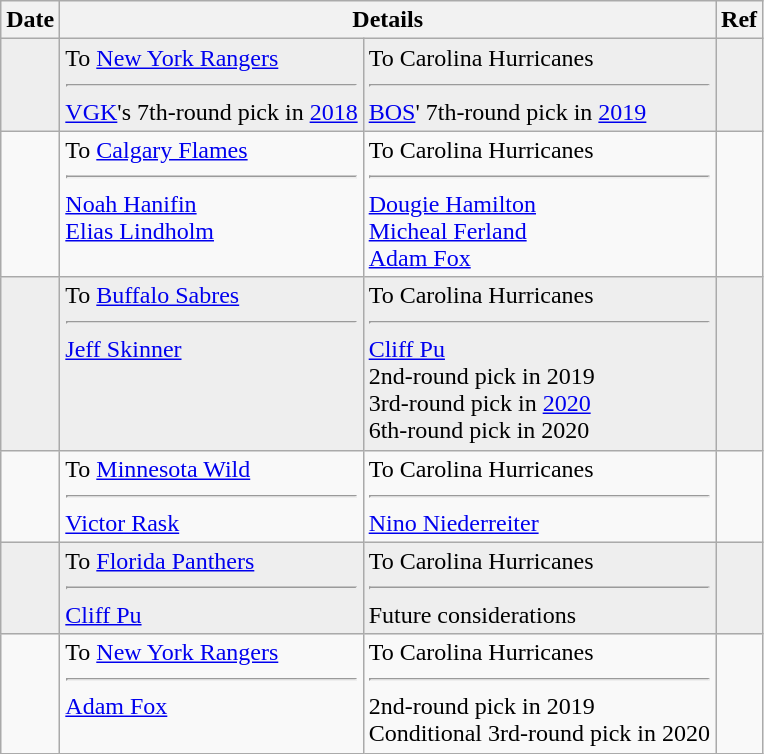<table class="wikitable">
<tr>
<th>Date</th>
<th colspan="2">Details</th>
<th>Ref</th>
</tr>
<tr style="background:#eee;">
<td></td>
<td valign="top">To <a href='#'>New York Rangers</a><hr><a href='#'>VGK</a>'s 7th-round pick in <a href='#'>2018</a></td>
<td valign="top">To Carolina Hurricanes<hr><a href='#'>BOS</a>' 7th-round pick in <a href='#'>2019</a></td>
<td></td>
</tr>
<tr>
<td></td>
<td valign="top">To <a href='#'>Calgary Flames</a><hr><a href='#'>Noah Hanifin</a><br><a href='#'>Elias Lindholm</a></td>
<td valign="top">To Carolina Hurricanes<hr><a href='#'>Dougie Hamilton</a><br><a href='#'>Micheal Ferland</a><br><a href='#'>Adam Fox</a></td>
<td></td>
</tr>
<tr style="background:#eee;">
<td></td>
<td valign="top">To <a href='#'>Buffalo Sabres</a><hr><a href='#'>Jeff Skinner</a></td>
<td valign="top">To Carolina Hurricanes<hr><a href='#'>Cliff Pu</a><br>2nd-round pick in 2019<br>3rd-round pick in <a href='#'>2020</a><br>6th-round pick in 2020</td>
<td></td>
</tr>
<tr>
<td></td>
<td valign="top">To <a href='#'>Minnesota Wild</a><hr><a href='#'>Victor Rask</a></td>
<td valign="top">To Carolina Hurricanes<hr><a href='#'>Nino Niederreiter</a></td>
<td></td>
</tr>
<tr style="background:#eee;">
<td></td>
<td valign="top">To <a href='#'>Florida Panthers</a><hr><a href='#'>Cliff Pu</a></td>
<td valign="top">To Carolina Hurricanes<hr>Future considerations</td>
<td></td>
</tr>
<tr>
<td></td>
<td valign="top">To <a href='#'>New York Rangers</a><hr><a href='#'>Adam Fox</a></td>
<td valign="top">To Carolina Hurricanes<hr>2nd-round pick in 2019<br>Conditional 3rd-round pick in 2020</td>
<td></td>
</tr>
</table>
